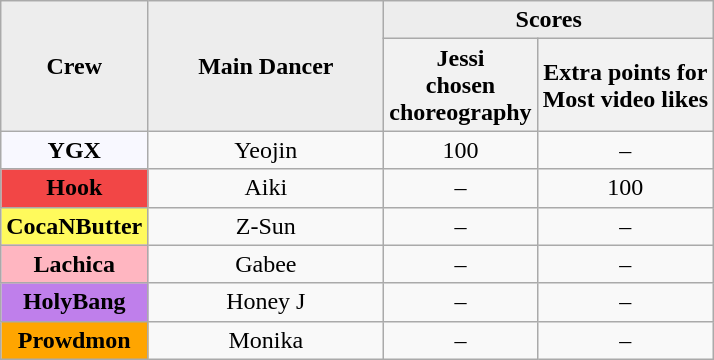<table class="wikitable sortable" style="text-align:center; font-size:100%">
<tr>
<th rowspan="2" style="background:#EDEDED; width: 80px">Crew</th>
<th rowspan="2" style="background:#EDEDED; width: 150px">Main Dancer</th>
<th colspan="4" style="background:#EDEDED">Scores</th>
</tr>
<tr>
<th>Jessi <br> chosen <br> choreography</th>
<th>Extra points for <br> Most video likes</th>
</tr>
<tr>
<td style="background:#F8F8FF"><strong>YGX</strong></td>
<td>Yeojin</td>
<td>100</td>
<td>–</td>
</tr>
<tr>
<td style="background:#F24646"><strong>Hook</strong></td>
<td>Aiki</td>
<td>–</td>
<td>100</td>
</tr>
<tr>
<td style="background:#FFFA5C"><strong>CocaNButter</strong></td>
<td>Z-Sun</td>
<td>–</td>
<td>–</td>
</tr>
<tr>
<td style="background:#FFB6C1"><strong>Lachica</strong></td>
<td>Gabee</td>
<td>–</td>
<td>–</td>
</tr>
<tr>
<td style="background:#BF7FEB"><strong>HolyBang</strong></td>
<td>Honey J</td>
<td>–</td>
<td>–</td>
</tr>
<tr>
<td style="background:orange"><strong>Prowdmon</strong></td>
<td>Monika</td>
<td>–</td>
<td>–</td>
</tr>
</table>
